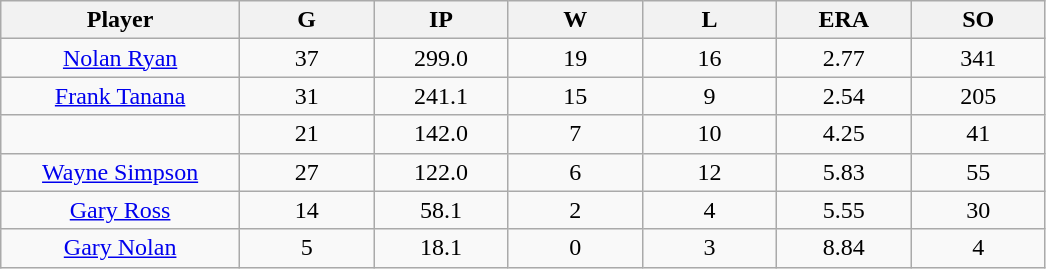<table class="wikitable sortable">
<tr>
<th bgcolor="#DDDDFF" width="16%">Player</th>
<th bgcolor="#DDDDFF" width="9%">G</th>
<th bgcolor="#DDDDFF" width="9%">IP</th>
<th bgcolor="#DDDDFF" width="9%">W</th>
<th bgcolor="#DDDDFF" width="9%">L</th>
<th bgcolor="#DDDDFF" width="9%">ERA</th>
<th bgcolor="#DDDDFF" width="9%">SO</th>
</tr>
<tr align="center">
<td><a href='#'>Nolan Ryan</a></td>
<td>37</td>
<td>299.0</td>
<td>19</td>
<td>16</td>
<td>2.77</td>
<td>341</td>
</tr>
<tr align=center>
<td><a href='#'>Frank Tanana</a></td>
<td>31</td>
<td>241.1</td>
<td>15</td>
<td>9</td>
<td>2.54</td>
<td>205</td>
</tr>
<tr align=center>
<td></td>
<td>21</td>
<td>142.0</td>
<td>7</td>
<td>10</td>
<td>4.25</td>
<td>41</td>
</tr>
<tr align="center">
<td><a href='#'>Wayne Simpson</a></td>
<td>27</td>
<td>122.0</td>
<td>6</td>
<td>12</td>
<td>5.83</td>
<td>55</td>
</tr>
<tr align=center>
<td><a href='#'>Gary Ross</a></td>
<td>14</td>
<td>58.1</td>
<td>2</td>
<td>4</td>
<td>5.55</td>
<td>30</td>
</tr>
<tr align=center>
<td><a href='#'>Gary Nolan</a></td>
<td>5</td>
<td>18.1</td>
<td>0</td>
<td>3</td>
<td>8.84</td>
<td>4</td>
</tr>
</table>
